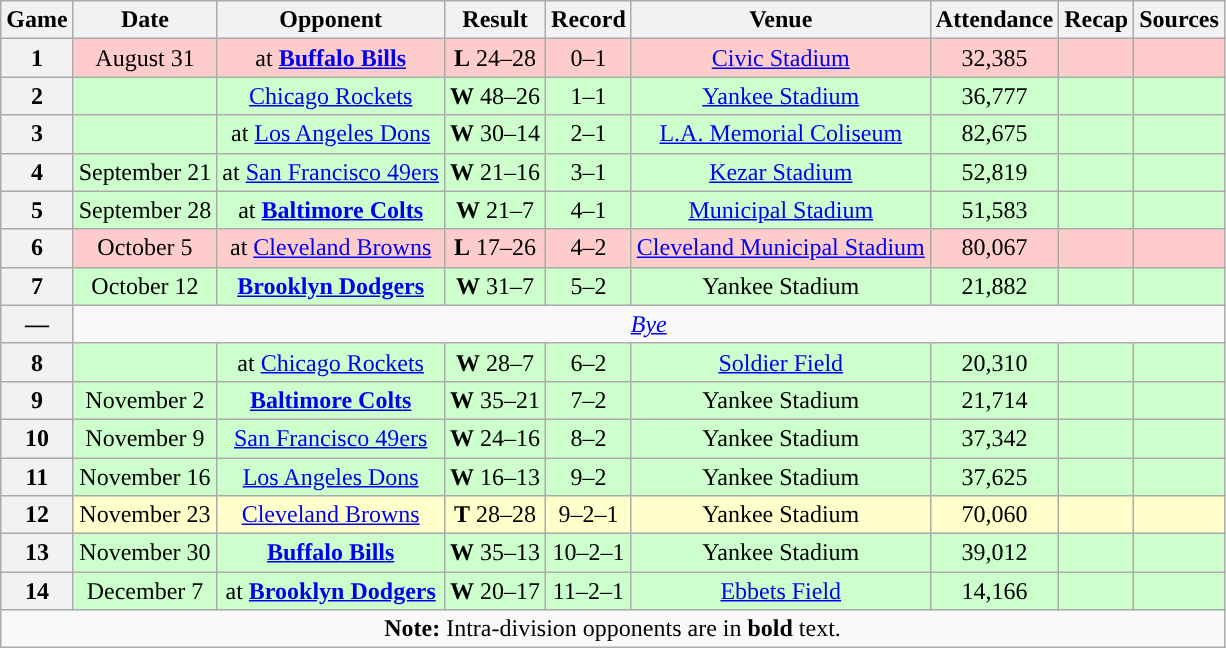<table class="wikitable" style="text-align:center">
<tr>
<th>Game</th>
<th>Date</th>
<th>Opponent</th>
<th>Result</th>
<th>Record</th>
<th>Venue</th>
<th>Attendance</th>
<th>Recap</th>
<th>Sources</th>
</tr>
<tr style="background: #fcc;">
<th>1</th>
<td>August 31</td>
<td>at <strong><a href='#'>Buffalo Bills</a></strong></td>
<td><strong>L</strong> 24–28</td>
<td>0–1</td>
<td><a href='#'>Civic Stadium</a></td>
<td>32,385</td>
<td></td>
<td></td>
</tr>
<tr style="background: #cfc;">
<th>2</th>
<td></td>
<td><a href='#'>Chicago Rockets</a></td>
<td><strong>W</strong> 48–26</td>
<td>1–1</td>
<td><a href='#'>Yankee Stadium</a></td>
<td>36,777</td>
<td></td>
<td></td>
</tr>
<tr style="background: #cfc;">
<th>3</th>
<td></td>
<td>at <a href='#'>Los Angeles Dons</a></td>
<td><strong>W</strong> 30–14</td>
<td>2–1</td>
<td><a href='#'>L.A. Memorial Coliseum</a></td>
<td>82,675</td>
<td></td>
<td></td>
</tr>
<tr style="background: #cfc;">
<th>4</th>
<td>September 21</td>
<td>at <a href='#'>San Francisco 49ers</a></td>
<td><strong>W</strong> 21–16</td>
<td>3–1</td>
<td><a href='#'>Kezar Stadium</a></td>
<td>52,819</td>
<td></td>
<td></td>
</tr>
<tr style="background: #cfc;">
<th>5</th>
<td>September 28</td>
<td>at <strong><a href='#'>Baltimore Colts</a></strong></td>
<td><strong>W</strong> 21–7</td>
<td>4–1</td>
<td><a href='#'>Municipal Stadium</a></td>
<td>51,583</td>
<td></td>
<td></td>
</tr>
<tr style="background: #fcc;">
<th>6</th>
<td>October 5</td>
<td>at <a href='#'>Cleveland Browns</a></td>
<td><strong>L</strong> 17–26</td>
<td>4–2</td>
<td><a href='#'>Cleveland Municipal Stadium</a></td>
<td>80,067</td>
<td></td>
<td></td>
</tr>
<tr style="background: #cfc;">
<th>7</th>
<td>October 12</td>
<td><strong><a href='#'>Brooklyn Dodgers</a></strong></td>
<td><strong>W</strong> 31–7</td>
<td>5–2</td>
<td>Yankee Stadium</td>
<td>21,882</td>
<td></td>
<td></td>
</tr>
<tr>
<th>—</th>
<td colspan="8"><em><a href='#'>Bye</a></em></td>
</tr>
<tr style="background: #cfc;">
<th>8</th>
<td></td>
<td>at <a href='#'>Chicago Rockets</a></td>
<td><strong>W</strong> 28–7</td>
<td>6–2</td>
<td><a href='#'>Soldier Field</a></td>
<td>20,310</td>
<td></td>
<td></td>
</tr>
<tr style="background: #cfc;">
<th>9</th>
<td>November 2</td>
<td><strong><a href='#'>Baltimore Colts</a></strong></td>
<td><strong>W</strong> 35–21</td>
<td>7–2</td>
<td>Yankee Stadium</td>
<td>21,714</td>
<td></td>
<td></td>
</tr>
<tr style="background: #cfc;">
<th>10</th>
<td>November 9</td>
<td><a href='#'>San Francisco 49ers</a></td>
<td><strong>W</strong> 24–16</td>
<td>8–2</td>
<td>Yankee Stadium</td>
<td>37,342</td>
<td></td>
<td></td>
</tr>
<tr style="background: #cfc;">
<th>11</th>
<td>November 16</td>
<td><a href='#'>Los Angeles Dons</a></td>
<td><strong>W</strong> 16–13</td>
<td>9–2</td>
<td>Yankee Stadium</td>
<td>37,625</td>
<td></td>
<td></td>
</tr>
<tr style="background: #ffc;">
<th>12</th>
<td>November 23</td>
<td><a href='#'>Cleveland Browns</a></td>
<td><strong>T</strong> 28–28</td>
<td>9–2–1</td>
<td>Yankee Stadium</td>
<td>70,060</td>
<td></td>
<td></td>
</tr>
<tr style="background: #cfc;">
<th>13</th>
<td>November 30</td>
<td><strong><a href='#'>Buffalo Bills</a></strong></td>
<td><strong>W</strong> 35–13</td>
<td>10–2–1</td>
<td>Yankee Stadium</td>
<td>39,012</td>
<td></td>
<td></td>
</tr>
<tr style="background: #cfc;">
<th>14</th>
<td>December 7</td>
<td>at <strong><a href='#'>Brooklyn Dodgers</a></strong></td>
<td><strong>W</strong> 20–17</td>
<td>11–2–1</td>
<td><a href='#'>Ebbets Field</a></td>
<td>14,166</td>
<td></td>
<td></td>
</tr>
<tr>
<td colspan="10"><strong>Note:</strong> Intra-division opponents are in <strong>bold</strong> text.</td>
</tr>
</table>
